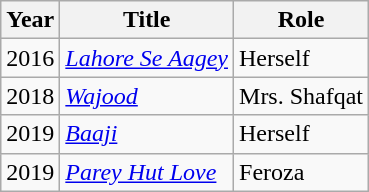<table class="wikitable sortable plainrowheaders">
<tr style="text-align:center;">
<th scope="col">Year</th>
<th scope="col">Title</th>
<th scope="col">Role</th>
</tr>
<tr>
<td>2016</td>
<td><em><a href='#'>Lahore Se Aagey</a></em></td>
<td>Herself</td>
</tr>
<tr>
<td>2018</td>
<td><em><a href='#'>Wajood</a></em></td>
<td>Mrs. Shafqat</td>
</tr>
<tr>
<td>2019</td>
<td><em><a href='#'>Baaji</a></em></td>
<td>Herself</td>
</tr>
<tr>
<td>2019</td>
<td><em><a href='#'>Parey Hut Love</a></em></td>
<td>Feroza</td>
</tr>
</table>
